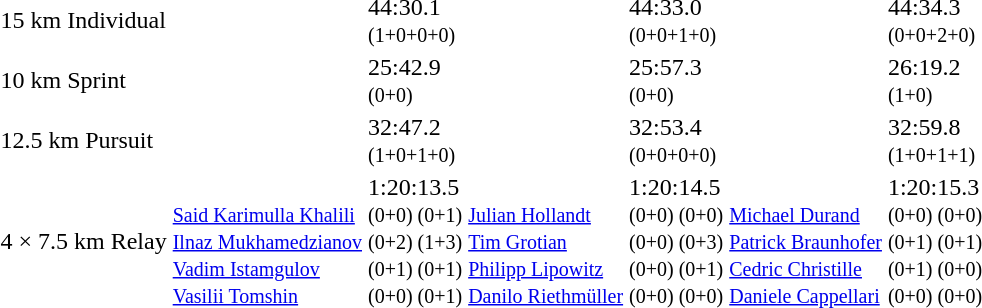<table>
<tr>
<td>15 km Individual<br><em></em></td>
<td></td>
<td>44:30.1<br><small>(1+0+0+0)</small></td>
<td></td>
<td>44:33.0<br><small>(0+0+1+0)</small></td>
<td></td>
<td>44:34.3<br><small>(0+0+2+0)</small></td>
</tr>
<tr>
<td>10 km Sprint<br><em></em></td>
<td></td>
<td>25:42.9<br><small>(0+0)</small></td>
<td></td>
<td>25:57.3<br><small>(0+0)</small></td>
<td></td>
<td>26:19.2<br><small>(1+0)</small></td>
</tr>
<tr>
<td>12.5 km Pursuit<br><em></em></td>
<td></td>
<td>32:47.2<br><small>(1+0+1+0)</small></td>
<td></td>
<td>32:53.4<br><small>(0+0+0+0)</small></td>
<td></td>
<td>32:59.8<br><small>(1+0+1+1)</small></td>
</tr>
<tr>
<td>4 × 7.5 km Relay<br><em></em></td>
<td><br><small><a href='#'>Said Karimulla Khalili</a><br><a href='#'>Ilnaz Mukhamedzianov</a><br><a href='#'>Vadim Istamgulov</a><br><a href='#'>Vasilii Tomshin</a></small></td>
<td>1:20:13.5<br><small>(0+0) (0+1)<br>(0+2) (1+3)<br>(0+1) (0+1)<br>(0+0) (0+1)</small></td>
<td><br><small><a href='#'>Julian Hollandt</a><br><a href='#'>Tim Grotian</a><br><a href='#'>Philipp Lipowitz</a><br><a href='#'>Danilo Riethmüller</a></small></td>
<td>1:20:14.5<br><small>(0+0) (0+0)<br>(0+0) (0+3)<br>(0+0) (0+1)<br>(0+0) (0+0)</small></td>
<td><br><small><a href='#'>Michael Durand</a><br><a href='#'>Patrick Braunhofer</a><br><a href='#'>Cedric Christille</a><br><a href='#'>Daniele Cappellari</a></small></td>
<td>1:20:15.3<br><small>(0+0) (0+0)<br>(0+1) (0+1)<br>(0+1) (0+0)<br>(0+0) (0+0)</small></td>
</tr>
</table>
